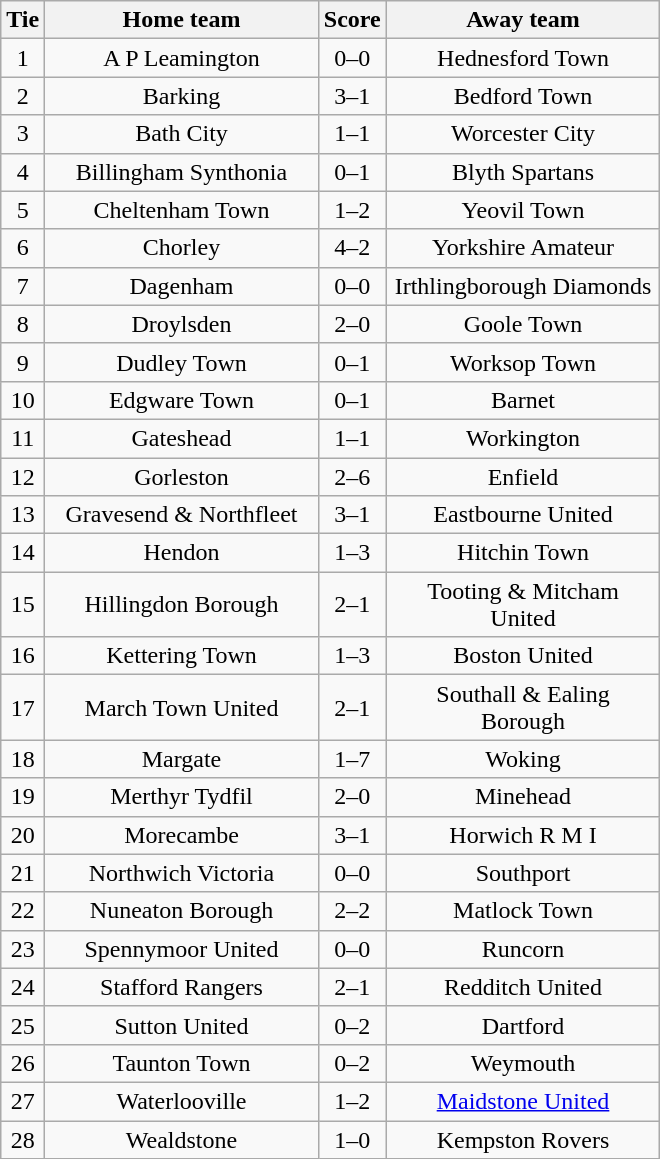<table class="wikitable" style="text-align:center;">
<tr>
<th width=20>Tie</th>
<th width=175>Home team</th>
<th width=20>Score</th>
<th width=175>Away team</th>
</tr>
<tr>
<td>1</td>
<td>A P Leamington</td>
<td>0–0</td>
<td>Hednesford Town</td>
</tr>
<tr>
<td>2</td>
<td>Barking</td>
<td>3–1</td>
<td>Bedford Town</td>
</tr>
<tr>
<td>3</td>
<td>Bath City</td>
<td>1–1</td>
<td>Worcester City</td>
</tr>
<tr>
<td>4</td>
<td>Billingham Synthonia</td>
<td>0–1</td>
<td>Blyth Spartans</td>
</tr>
<tr>
<td>5</td>
<td>Cheltenham Town</td>
<td>1–2</td>
<td>Yeovil Town</td>
</tr>
<tr>
<td>6</td>
<td>Chorley</td>
<td>4–2</td>
<td>Yorkshire Amateur</td>
</tr>
<tr>
<td>7</td>
<td>Dagenham</td>
<td>0–0</td>
<td>Irthlingborough Diamonds</td>
</tr>
<tr>
<td>8</td>
<td>Droylsden</td>
<td>2–0</td>
<td>Goole Town</td>
</tr>
<tr>
<td>9</td>
<td>Dudley Town</td>
<td>0–1</td>
<td>Worksop Town</td>
</tr>
<tr>
<td>10</td>
<td>Edgware Town</td>
<td>0–1</td>
<td>Barnet</td>
</tr>
<tr>
<td>11</td>
<td>Gateshead</td>
<td>1–1</td>
<td>Workington</td>
</tr>
<tr>
<td>12</td>
<td>Gorleston</td>
<td>2–6</td>
<td>Enfield</td>
</tr>
<tr>
<td>13</td>
<td>Gravesend & Northfleet</td>
<td>3–1</td>
<td>Eastbourne United</td>
</tr>
<tr>
<td>14</td>
<td>Hendon</td>
<td>1–3</td>
<td>Hitchin Town</td>
</tr>
<tr>
<td>15</td>
<td>Hillingdon Borough</td>
<td>2–1</td>
<td>Tooting & Mitcham United</td>
</tr>
<tr>
<td>16</td>
<td>Kettering Town</td>
<td>1–3</td>
<td>Boston United</td>
</tr>
<tr>
<td>17</td>
<td>March Town United</td>
<td>2–1</td>
<td>Southall & Ealing Borough</td>
</tr>
<tr>
<td>18</td>
<td>Margate</td>
<td>1–7</td>
<td>Woking</td>
</tr>
<tr>
<td>19</td>
<td>Merthyr Tydfil</td>
<td>2–0</td>
<td>Minehead</td>
</tr>
<tr>
<td>20</td>
<td>Morecambe</td>
<td>3–1</td>
<td>Horwich R M I</td>
</tr>
<tr>
<td>21</td>
<td>Northwich Victoria</td>
<td>0–0</td>
<td>Southport</td>
</tr>
<tr>
<td>22</td>
<td>Nuneaton Borough</td>
<td>2–2</td>
<td>Matlock Town</td>
</tr>
<tr>
<td>23</td>
<td>Spennymoor United</td>
<td>0–0</td>
<td>Runcorn</td>
</tr>
<tr>
<td>24</td>
<td>Stafford Rangers</td>
<td>2–1</td>
<td>Redditch United</td>
</tr>
<tr>
<td>25</td>
<td>Sutton United</td>
<td>0–2</td>
<td>Dartford</td>
</tr>
<tr>
<td>26</td>
<td>Taunton Town</td>
<td>0–2</td>
<td>Weymouth</td>
</tr>
<tr>
<td>27</td>
<td>Waterlooville</td>
<td>1–2</td>
<td><a href='#'>Maidstone United</a></td>
</tr>
<tr>
<td>28</td>
<td>Wealdstone</td>
<td>1–0</td>
<td>Kempston Rovers</td>
</tr>
</table>
